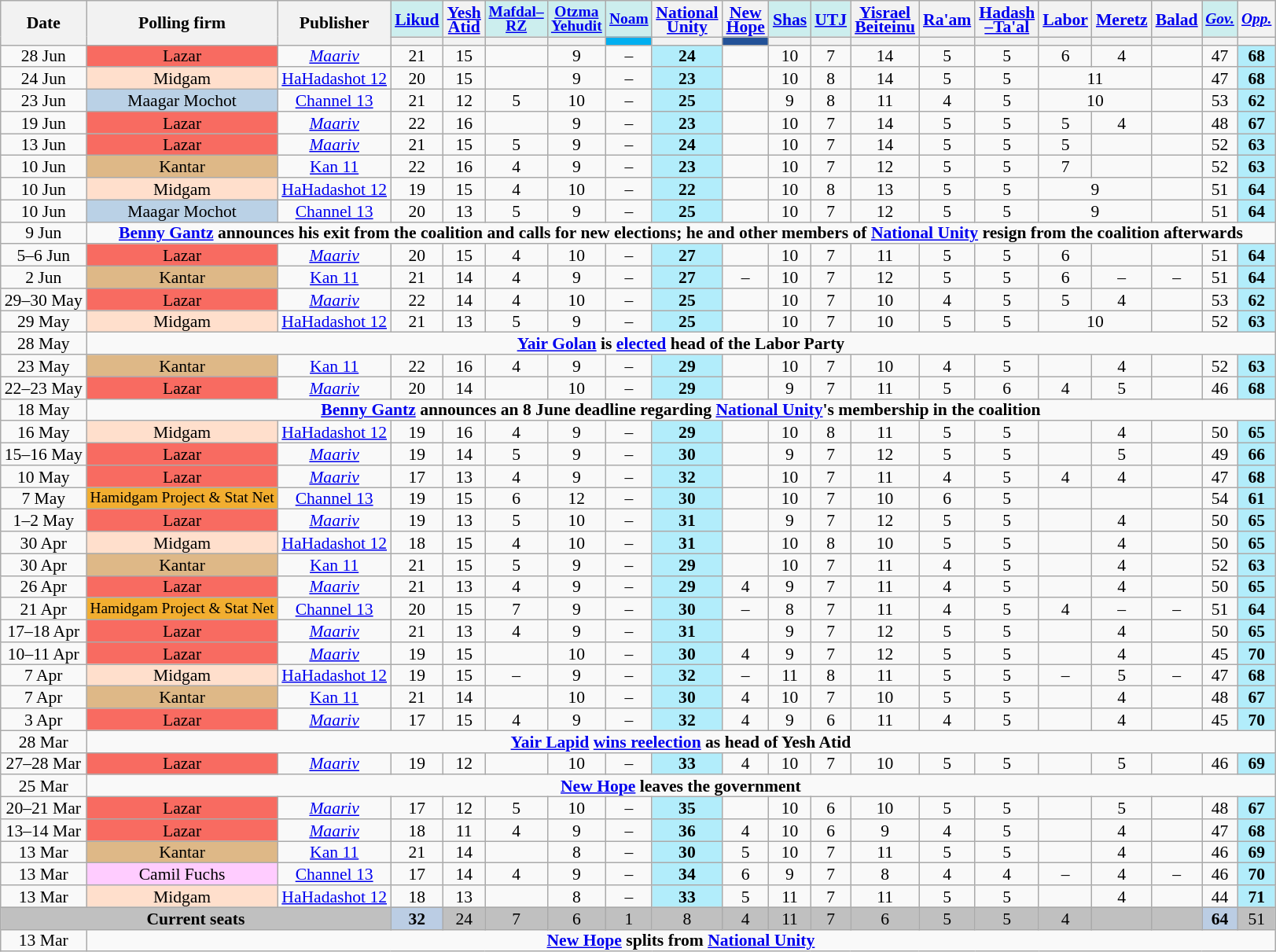<table class="wikitable sortable" style=text-align:center;font-size:90%;line-height:12px>
<tr>
<th rowspan=2>Date</th>
<th rowspan=2>Polling firm</th>
<th rowspan=2>Publisher</th>
<th style=background:#cee><a href='#'>Likud</a></th>
<th><a href='#'>Yesh<br>Atid</a></th>
<th style=background:#cee;font-size:90%><a href='#'>Mafdal–<br>RZ</a></th>
<th style=background:#cee;font-size:90%><a href='#'>Otzma<br>Yehudit</a></th>
<th style=background:#cee;font-size:90%><a href='#'>Noam</a></th>
<th><a href='#'>National<br>Unity</a></th>
<th><a href='#'>New<br>Hope</a></th>
<th style=background:#cee><a href='#'>Shas</a></th>
<th style=background:#cee><a href='#'>UTJ</a></th>
<th><a href='#'>Yisrael<br>Beiteinu</a></th>
<th><a href='#'>Ra'am</a></th>
<th><a href='#'>Hadash<br>–Ta'al</a></th>
<th><a href='#'>Labor</a></th>
<th><a href='#'>Meretz</a></th>
<th><a href='#'>Balad</a></th>
<th style=background:#cee;font-size:90%><a href='#'><em>Gov.</em></a></th>
<th style=font-size:90%><a href='#'><em>Opp.</em></a></th>
</tr>
<tr>
<th style=background:></th>
<th style=background:></th>
<th style=background:></th>
<th style=background:></th>
<th style=background:#01AFF0></th>
<th style=background:></th>
<th style=background:#235298></th>
<th style=background:></th>
<th style=background:></th>
<th style=background:></th>
<th style=background:></th>
<th style=background:></th>
<th style=background:></th>
<th style=background:></th>
<th style=background:></th>
<th style=background:></th>
<th style=background:></th>
</tr>
<tr>
<td data-sort-value=2024-06-28>28 Jun</td>
<td style=background:#F86B61>Lazar</td>
<td><em><a href='#'>Maariv</a></em></td>
<td>21					</td>
<td>15					</td>
<td>	</td>
<td>9					</td>
<td>–					</td>
<td style=background:#B2EDFB><strong>24</strong>	</td>
<td>	</td>
<td>10					</td>
<td>7					</td>
<td>14					</td>
<td>5					</td>
<td>5					</td>
<td>6					</td>
<td>4					</td>
<td>	</td>
<td>47					</td>
<td style=background:#B2EDFB><strong>68</strong>	</td>
</tr>
<tr>
<td data-sort-value=2024-06-24>24 Jun</td>
<td style=background:#FFDFCC>Midgam</td>
<td><a href='#'>HaHadashot 12</a></td>
<td>20					</td>
<td>15					</td>
<td>	</td>
<td>9					</td>
<td>–					</td>
<td style=background:#B2EDFB><strong>23</strong>	</td>
<td>	</td>
<td>10					</td>
<td>8					</td>
<td>14					</td>
<td>5					</td>
<td>5					</td>
<td colspan=2>11		</td>
<td>	</td>
<td>47					</td>
<td style=background:#B2EDFB><strong>68</strong>	</td>
</tr>
<tr>
<td data-sort-value=2024-06-23>23 Jun</td>
<td style=background:#BAD1E6>Maagar Mochot</td>
<td><a href='#'>Channel 13</a></td>
<td>21					</td>
<td>12					</td>
<td>5					</td>
<td>10					</td>
<td>–					</td>
<td style=background:#B2EDFB><strong>25</strong>	</td>
<td>	</td>
<td>9					</td>
<td>8					</td>
<td>11					</td>
<td>4					</td>
<td>5					</td>
<td colspan=2>10		</td>
<td>	</td>
<td>53					</td>
<td style=background:#B2EDFB><strong>62</strong>	</td>
</tr>
<tr>
<td data-sort-value=2024-06-19>19 Jun</td>
<td style=background:#F86B61>Lazar</td>
<td><em><a href='#'>Maariv</a></em></td>
<td>22					</td>
<td>16					</td>
<td>	</td>
<td>9					</td>
<td>–					</td>
<td style=background:#B2EDFB><strong>23</strong>	</td>
<td>	</td>
<td>10					</td>
<td>7					</td>
<td>14					</td>
<td>5					</td>
<td>5					</td>
<td>5					</td>
<td>4					</td>
<td>	</td>
<td>48					</td>
<td style=background:#B2EDFB><strong>67</strong>	</td>
</tr>
<tr>
<td data-sort-value=2024-06-13>13 Jun</td>
<td style=background:#F86B61>Lazar</td>
<td><em><a href='#'>Maariv</a></em></td>
<td>21					</td>
<td>15					</td>
<td>5					</td>
<td>9					</td>
<td>–					</td>
<td style=background:#B2EDFB><strong>24</strong>	</td>
<td>	</td>
<td>10					</td>
<td>7					</td>
<td>14					</td>
<td>5					</td>
<td>5					</td>
<td>5					</td>
<td>	</td>
<td>	</td>
<td>52					</td>
<td style=background:#B2EDFB><strong>63</strong>	</td>
</tr>
<tr>
<td data-sort-value=2024-06-10>10 Jun</td>
<td style=background:burlywood>Kantar</td>
<td><a href='#'>Kan 11</a></td>
<td>22					</td>
<td>16					</td>
<td>4					</td>
<td>9					</td>
<td>–					</td>
<td style=background:#B2EDFB><strong>23</strong>	</td>
<td>	</td>
<td>10					</td>
<td>7					</td>
<td>12					</td>
<td>5					</td>
<td>5					</td>
<td>7					</td>
<td>	</td>
<td>	</td>
<td>52					</td>
<td style=background:#B2EDFB><strong>63</strong>	</td>
</tr>
<tr>
<td data-sort-value=2024-06-10>10 Jun</td>
<td style=background:#FFDFCC>Midgam</td>
<td><a href='#'>HaHadashot 12</a></td>
<td>19					</td>
<td>15					</td>
<td>4					</td>
<td>10					</td>
<td>–					</td>
<td style=background:#B2EDFB><strong>22</strong>	</td>
<td>	</td>
<td>10					</td>
<td>8					</td>
<td>13					</td>
<td>5					</td>
<td>5					</td>
<td colspan=2>9		</td>
<td>	</td>
<td>51					</td>
<td style=background:#B2EDFB><strong>64</strong>	</td>
</tr>
<tr>
<td data-sort-value=2024-06-10>10 Jun</td>
<td style=background:#BAD1E6>Maagar Mochot</td>
<td><a href='#'>Channel 13</a></td>
<td>20					</td>
<td>13					</td>
<td>5					</td>
<td>9					</td>
<td>–					</td>
<td style=background:#B2EDFB><strong>25</strong>	</td>
<td>	</td>
<td>10					</td>
<td>7					</td>
<td>12					</td>
<td>5					</td>
<td>5					</td>
<td colspan=2>9		</td>
<td>	</td>
<td>51					</td>
<td style=background:#B2EDFB><strong>64</strong>	</td>
</tr>
<tr>
<td data-sort-value=2024-06-09>9 Jun</td>
<td colspan=19><strong><a href='#'>Benny Gantz</a> announces his exit from the coalition and calls for new elections; he and other members of <a href='#'>National Unity</a> resign from the coalition afterwards</strong></td>
</tr>
<tr>
<td data-sort-value=2024-06-06>5–6 Jun</td>
<td style=background:#F86B61>Lazar</td>
<td><em><a href='#'>Maariv</a></em></td>
<td>20					</td>
<td>15					</td>
<td>4					</td>
<td>10					</td>
<td>–					</td>
<td style=background:#B2EDFB><strong>27</strong>	</td>
<td>	</td>
<td>10					</td>
<td>7					</td>
<td>11					</td>
<td>5					</td>
<td>5					</td>
<td>6					</td>
<td>	</td>
<td>	</td>
<td>51					</td>
<td style=background:#B2EDFB><strong>64</strong>	</td>
</tr>
<tr>
<td data-sort-value=2024-06-02>2 Jun</td>
<td style=background:burlywood>Kantar</td>
<td><a href='#'>Kan 11</a></td>
<td>21					</td>
<td>14					</td>
<td>4					</td>
<td>9					</td>
<td>–					</td>
<td style=background:#B2EDFB><strong>27</strong>	</td>
<td>–					</td>
<td>10					</td>
<td>7					</td>
<td>12					</td>
<td>5					</td>
<td>5					</td>
<td>6					</td>
<td>–					</td>
<td>–					</td>
<td>51					</td>
<td style=background:#B2EDFB><strong>64</strong>	</td>
</tr>
<tr>
<td data-sort-value=2024-05-30>29–30 May</td>
<td style=background:#F86B61>Lazar</td>
<td><em><a href='#'>Maariv</a></em></td>
<td>22					</td>
<td>14					</td>
<td>4					</td>
<td>10					</td>
<td>–					</td>
<td style=background:#B2EDFB><strong>25</strong>	</td>
<td>	</td>
<td>10					</td>
<td>7					</td>
<td>10					</td>
<td>4					</td>
<td>5					</td>
<td>5					</td>
<td>4					</td>
<td>	</td>
<td>53					</td>
<td style=background:#B2EDFB><strong>62</strong>	</td>
</tr>
<tr>
<td data-sort-value=2024-05-29>29 May</td>
<td style=background:#FFDFCC>Midgam</td>
<td><a href='#'>HaHadashot 12</a></td>
<td>21					</td>
<td>13					</td>
<td>5					</td>
<td>9					</td>
<td>–					</td>
<td style=background:#B2EDFB><strong>25</strong>	</td>
<td>	</td>
<td>10					</td>
<td>7					</td>
<td>10					</td>
<td>5					</td>
<td>5					</td>
<td colspan=2>10		</td>
<td>	</td>
<td>52					</td>
<td style=background:#B2EDFB><strong>63</strong>	</td>
</tr>
<tr>
<td data-sort-value=2024-05-28>28 May</td>
<td colspan=19><strong><a href='#'>Yair Golan</a> is <a href='#'>elected</a> head of the Labor Party</strong></td>
</tr>
<tr>
<td data-sort-value=2024-05-23>23 May</td>
<td style=background:burlywood>Kantar</td>
<td><a href='#'>Kan 11</a></td>
<td>22					</td>
<td>16					</td>
<td>4					</td>
<td>9					</td>
<td>–					</td>
<td style=background:#B2EDFB><strong>29</strong>	</td>
<td>	</td>
<td>10					</td>
<td>7					</td>
<td>10					</td>
<td>4					</td>
<td>5					</td>
<td>	</td>
<td>4					</td>
<td>	</td>
<td>52					</td>
<td style=background:#B2EDFB><strong>63</strong>	</td>
</tr>
<tr>
<td data-sort-value=2024-05-23>22–23 May</td>
<td style=background:#F86B61>Lazar</td>
<td><em><a href='#'>Maariv</a></em></td>
<td>20					</td>
<td>14					</td>
<td>	</td>
<td>10					</td>
<td>–					</td>
<td style=background:#B2EDFB><strong>29</strong>	</td>
<td>	</td>
<td>9					</td>
<td>7					</td>
<td>11					</td>
<td>5					</td>
<td>6					</td>
<td>4					</td>
<td>5					</td>
<td>	</td>
<td>46					</td>
<td style=background:#B2EDFB><strong>68</strong>	</td>
</tr>
<tr>
<td data-sort-value=2024-05-18>18 May</td>
<td colspan=19><strong><a href='#'>Benny Gantz</a> announces an 8 June deadline regarding <a href='#'>National Unity</a>'s membership in the coalition</strong></td>
</tr>
<tr>
<td data-sort-value=2024-05-16>16 May</td>
<td style=background:#FFDFCC>Midgam</td>
<td><a href='#'>HaHadashot 12</a></td>
<td>19					</td>
<td>16					</td>
<td>4					</td>
<td>9					</td>
<td>–					</td>
<td style=background:#B2EDFB><strong>29</strong>	</td>
<td>	</td>
<td>10					</td>
<td>8					</td>
<td>11					</td>
<td>5					</td>
<td>5					</td>
<td>	</td>
<td>4					</td>
<td>	</td>
<td>50					</td>
<td style=background:#B2EDFB><strong>65</strong>	</td>
</tr>
<tr>
<td data-sort-value=2024-05-16>15–16 May</td>
<td style=background:#F86B61>Lazar</td>
<td><em><a href='#'>Maariv</a></em></td>
<td>19					</td>
<td>14					</td>
<td>5					</td>
<td>9					</td>
<td>–					</td>
<td style=background:#B2EDFB><strong>30</strong>	</td>
<td>	</td>
<td>9					</td>
<td>7					</td>
<td>12					</td>
<td>5					</td>
<td>5					</td>
<td>	</td>
<td>5					</td>
<td>	</td>
<td>49					</td>
<td style=background:#B2EDFB><strong>66</strong>	</td>
</tr>
<tr>
<td data-sort-value=2024-05-10>10 May</td>
<td style=background:#F86B61>Lazar</td>
<td><em><a href='#'>Maariv</a></em></td>
<td>17					</td>
<td>13					</td>
<td>4					</td>
<td>9					</td>
<td>–					</td>
<td style=background:#B2EDFB><strong>32</strong>	</td>
<td>	</td>
<td>10					</td>
<td>7					</td>
<td>11					</td>
<td>4					</td>
<td>5					</td>
<td>4					</td>
<td>4					</td>
<td>	</td>
<td>47					</td>
<td style=background:#B2EDFB><strong>68</strong>	</td>
</tr>
<tr>
<td data-sort-value=2024-05-07>7 May</td>
<td style=background:#F2AE30;font-size:90%>Hamidgam Project & Stat Net</td>
<td><a href='#'>Channel 13</a></td>
<td>19					</td>
<td>15					</td>
<td>6					</td>
<td>12					</td>
<td>–					</td>
<td style=background:#B2EDFB><strong>30</strong>	</td>
<td>	</td>
<td>10					</td>
<td>7					</td>
<td>10					</td>
<td>6					</td>
<td>5					</td>
<td>	</td>
<td>	</td>
<td>	</td>
<td>54					</td>
<td style=background:#B2EDFB><strong>61</strong>	</td>
</tr>
<tr>
<td data-sort-value=2024-05-02>1–2 May</td>
<td style=background:#F86B61>Lazar</td>
<td><em><a href='#'>Maariv</a></em></td>
<td>19					</td>
<td>13					</td>
<td>5					</td>
<td>10					</td>
<td>–					</td>
<td style=background:#B2EDFB><strong>31</strong>	</td>
<td>	</td>
<td>9					</td>
<td>7					</td>
<td>12					</td>
<td>5					</td>
<td>5					</td>
<td>	</td>
<td>4					</td>
<td>	</td>
<td>50					</td>
<td style=background:#B2EDFB><strong>65</strong>	</td>
</tr>
<tr>
<td data-sort-value=2024-04-30>30 Apr</td>
<td style=background:#FFDFCC>Midgam</td>
<td><a href='#'>HaHadashot 12</a></td>
<td>18					</td>
<td>15					</td>
<td>4					</td>
<td>10					</td>
<td>–					</td>
<td style=background:#B2EDFB><strong>31</strong>	</td>
<td>	</td>
<td>10					</td>
<td>8					</td>
<td>10					</td>
<td>5					</td>
<td>5					</td>
<td>	</td>
<td>4					</td>
<td>	</td>
<td>50					</td>
<td style=background:#B2EDFB><strong>65</strong>	</td>
</tr>
<tr>
<td data-sort-value=2024-04-30>30 Apr</td>
<td style=background:burlywood>Kantar</td>
<td><a href='#'>Kan 11</a></td>
<td>21					</td>
<td>15					</td>
<td>5					</td>
<td>9					</td>
<td>–					</td>
<td style=background:#B2EDFB><strong>29</strong>	</td>
<td>	</td>
<td>10					</td>
<td>7					</td>
<td>11					</td>
<td>4					</td>
<td>5					</td>
<td>	</td>
<td>4					</td>
<td>	</td>
<td>52					</td>
<td style=background:#B2EDFB><strong>63</strong>	</td>
</tr>
<tr>
<td data-sort-value=2024-04-26>26 Apr</td>
<td style=background:#F86B61>Lazar</td>
<td><em><a href='#'>Maariv</a></em></td>
<td>21					</td>
<td>13					</td>
<td>4					</td>
<td>9					</td>
<td>–					</td>
<td style=background:#B2EDFB><strong>29</strong>	</td>
<td>4					</td>
<td>9					</td>
<td>7					</td>
<td>11					</td>
<td>4					</td>
<td>5					</td>
<td>	</td>
<td>4					</td>
<td>	</td>
<td>50					</td>
<td style=background:#B2EDFB><strong>65</strong>	</td>
</tr>
<tr>
<td data-sort-value=2024-04-21>21 Apr</td>
<td style=background:#F2AE30;font-size:90%>Hamidgam Project & Stat Net</td>
<td><a href='#'>Channel 13</a></td>
<td>20					</td>
<td>15					</td>
<td>7					</td>
<td>9					</td>
<td>–					</td>
<td style=background:#B2EDFB><strong>30</strong>	</td>
<td>–					</td>
<td>8					</td>
<td>7					</td>
<td>11					</td>
<td>4					</td>
<td>5					</td>
<td>4					</td>
<td>–					</td>
<td>–					</td>
<td>51					</td>
<td style=background:#B2EDFB><strong>64</strong>	</td>
</tr>
<tr>
<td data-sort-value=2024-04-18>17–18 Apr</td>
<td style=background:#F86B61>Lazar</td>
<td><em><a href='#'>Maariv</a></em></td>
<td>21					</td>
<td>13					</td>
<td>4					</td>
<td>9					</td>
<td>–					</td>
<td style=background:#B2EDFB><strong>31</strong>	</td>
<td>	</td>
<td>9					</td>
<td>7					</td>
<td>12					</td>
<td>5					</td>
<td>5					</td>
<td>	</td>
<td>4					</td>
<td>	</td>
<td>50					</td>
<td style=background:#B2EDFB><strong>65</strong>	</td>
</tr>
<tr>
<td data-sort-value=2024-04-11>10–11 Apr</td>
<td style=background:#F86B61>Lazar</td>
<td><em><a href='#'>Maariv</a></em></td>
<td>19					</td>
<td>15					</td>
<td>	</td>
<td>10					</td>
<td>–					</td>
<td style=background:#B2EDFB><strong>30</strong>	</td>
<td>4					</td>
<td>9					</td>
<td>7					</td>
<td>12					</td>
<td>5					</td>
<td>5					</td>
<td>	</td>
<td>4					</td>
<td>	</td>
<td>45					</td>
<td style=background:#B2EDFB><strong>70</strong>	</td>
</tr>
<tr>
<td data-sort-value=2024-04-07>7 Apr</td>
<td style=background:#FFDFCC>Midgam</td>
<td><a href='#'>HaHadashot 12</a></td>
<td>19					</td>
<td>15					</td>
<td>–					</td>
<td>9					</td>
<td>–					</td>
<td style=background:#B2EDFB><strong>32</strong>	</td>
<td>–					</td>
<td>11					</td>
<td>8					</td>
<td>11					</td>
<td>5					</td>
<td>5					</td>
<td>–					</td>
<td>5					</td>
<td>–					</td>
<td>47					</td>
<td style=background:#B2EDFB><strong>68</strong>	</td>
</tr>
<tr>
<td data-sort-value=2024-04-07>7 Apr</td>
<td style=background:burlywood>Kantar</td>
<td><a href='#'>Kan 11</a></td>
<td>21					</td>
<td>14					</td>
<td>	</td>
<td>10					</td>
<td>–					</td>
<td style=background:#B2EDFB><strong>30</strong>	</td>
<td>4					</td>
<td>10					</td>
<td>7					</td>
<td>10					</td>
<td>5					</td>
<td>5					</td>
<td>	</td>
<td>4					</td>
<td>	</td>
<td>48					</td>
<td style=background:#B2EDFB><strong>67</strong>	</td>
</tr>
<tr>
<td data-sort-value=2024-04-03>3 Apr</td>
<td style=background:#F86B61>Lazar</td>
<td><em><a href='#'>Maariv</a></em></td>
<td>17					</td>
<td>15					</td>
<td>4					</td>
<td>9					</td>
<td>–					</td>
<td style=background:#B2EDFB><strong>32</strong>	</td>
<td>4					</td>
<td>9					</td>
<td>6					</td>
<td>11					</td>
<td>4					</td>
<td>5					</td>
<td>	</td>
<td>4					</td>
<td>	</td>
<td>45					</td>
<td style=background:#B2EDFB><strong>70</strong>	</td>
</tr>
<tr>
<td data-sort-value=2024-03-28>28 Mar</td>
<td colspan=19><strong><a href='#'>Yair Lapid</a> <a href='#'>wins reelection</a> as head of Yesh Atid</strong></td>
</tr>
<tr>
<td data-sort-value=2024-03-28>27–28 Mar</td>
<td style=background:#F86B61>Lazar</td>
<td><em><a href='#'>Maariv</a></em></td>
<td>19					</td>
<td>12					</td>
<td>	</td>
<td>10					</td>
<td>–					</td>
<td style=background:#B2EDFB><strong>33</strong>	</td>
<td>4					</td>
<td>10					</td>
<td>7					</td>
<td>10					</td>
<td>5					</td>
<td>5					</td>
<td>	</td>
<td>5					</td>
<td>	</td>
<td>46					</td>
<td style=background:#B2EDFB><strong>69</strong>	</td>
</tr>
<tr>
<td data-sort-value=2024-03-25>25 Mar</td>
<td colspan=19><strong><a href='#'>New Hope</a> leaves the government</strong></td>
</tr>
<tr>
<td data-sort-value=2024-03-21>20–21 Mar</td>
<td style=background:#F86B61>Lazar</td>
<td><em><a href='#'>Maariv</a></em></td>
<td>17					</td>
<td>12					</td>
<td>5					</td>
<td>10					</td>
<td>–					</td>
<td style=background:#B2EDFB><strong>35</strong>	</td>
<td>	</td>
<td>10					</td>
<td>6					</td>
<td>10					</td>
<td>5					</td>
<td>5					</td>
<td>	</td>
<td>5					</td>
<td>	</td>
<td>48					</td>
<td style=background:#B2EDFB><strong>67</strong>	</td>
</tr>
<tr>
<td data-sort-value=2024-03-14>13–14 Mar</td>
<td style=background:#F86B61>Lazar</td>
<td><em><a href='#'>Maariv</a></em></td>
<td>18					</td>
<td>11					</td>
<td>4					</td>
<td>9					</td>
<td>–					</td>
<td style=background:#B2EDFB><strong>36</strong>	</td>
<td>4					</td>
<td>10					</td>
<td>6					</td>
<td>9					</td>
<td>4					</td>
<td>5					</td>
<td>	</td>
<td>4					</td>
<td>	</td>
<td>47					</td>
<td style=background:#B2EDFB><strong>68</strong>	</td>
</tr>
<tr>
<td data-sort-value=2024-03-13>13 Mar</td>
<td style=background:burlywood>Kantar</td>
<td><a href='#'>Kan 11</a></td>
<td>21					</td>
<td>14					</td>
<td>	</td>
<td>8					</td>
<td>–					</td>
<td style=background:#B2EDFB><strong>30</strong>	</td>
<td>5					</td>
<td>10					</td>
<td>7					</td>
<td>11					</td>
<td>5					</td>
<td>5					</td>
<td>	</td>
<td>4					</td>
<td>	</td>
<td>46					</td>
<td style=background:#B2EDFB><strong>69</strong>	</td>
</tr>
<tr>
<td data-sort-value=2024-03-13>13 Mar</td>
<td style=background:#FFCCFF>Camil Fuchs</td>
<td><a href='#'>Channel 13</a></td>
<td>17					</td>
<td>14					</td>
<td>4					</td>
<td>9					</td>
<td>–					</td>
<td style=background:#B2EDFB><strong>34</strong>	</td>
<td>6					</td>
<td>9					</td>
<td>7					</td>
<td>8					</td>
<td>4					</td>
<td>4					</td>
<td>–					</td>
<td>4					</td>
<td>–					</td>
<td>46					</td>
<td style=background:#B2EDFB><strong>70</strong>	</td>
</tr>
<tr>
<td data-sort-value=2024-03-13>13 Mar</td>
<td style=background:#FFDFCC>Midgam</td>
<td><a href='#'>HaHadashot 12</a></td>
<td>18					</td>
<td>13					</td>
<td>	</td>
<td>8					</td>
<td>–					</td>
<td style=background:#B2EDFB><strong>33</strong>	</td>
<td>5					</td>
<td>11					</td>
<td>7					</td>
<td>11					</td>
<td>5					</td>
<td>5					</td>
<td>	</td>
<td>4					</td>
<td>	</td>
<td>44					</td>
<td style=background:#B2EDFB><strong>71</strong>	</td>
</tr>
<tr style=background:silver>
<td colspan=3><strong>Current seats</strong></td>
<td style=background:#BBCDE4><strong>32</strong>	</td>
<td>24					</td>
<td>7					</td>
<td>6					</td>
<td>1					</td>
<td>8					</td>
<td>4					</td>
<td>11					</td>
<td>7					</td>
<td>6					</td>
<td>5					</td>
<td>5					</td>
<td>4					</td>
<td>	</td>
<td>	</td>
<td style=background:#BBCDE4><strong>64</strong>	</td>
<td>51					</td>
</tr>
<tr>
<td data-sort-value=2024-03-13>13 Mar</td>
<td colspan=19><strong><a href='#'>New Hope</a> splits from <a href='#'>National Unity</a></strong></td>
</tr>
</table>
